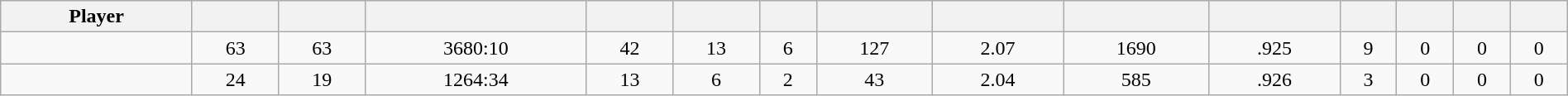<table class="wikitable sortable" style="width:100%; text-align:center;">
<tr>
<th>Player</th>
<th></th>
<th></th>
<th></th>
<th></th>
<th></th>
<th></th>
<th></th>
<th></th>
<th></th>
<th></th>
<th></th>
<th></th>
<th></th>
<th></th>
</tr>
<tr>
<td style=white-space:nowrap></td>
<td>63</td>
<td>63</td>
<td>3680:10</td>
<td>42</td>
<td>13</td>
<td>6</td>
<td>127</td>
<td>2.07</td>
<td>1690</td>
<td>.925</td>
<td>9</td>
<td>0</td>
<td>0</td>
<td>0</td>
</tr>
<tr>
<td style=white-space:nowrap></td>
<td>24</td>
<td>19</td>
<td>1264:34</td>
<td>13</td>
<td>6</td>
<td>2</td>
<td>43</td>
<td>2.04</td>
<td>585</td>
<td>.926</td>
<td>3</td>
<td>0</td>
<td>0</td>
<td>0</td>
</tr>
</table>
